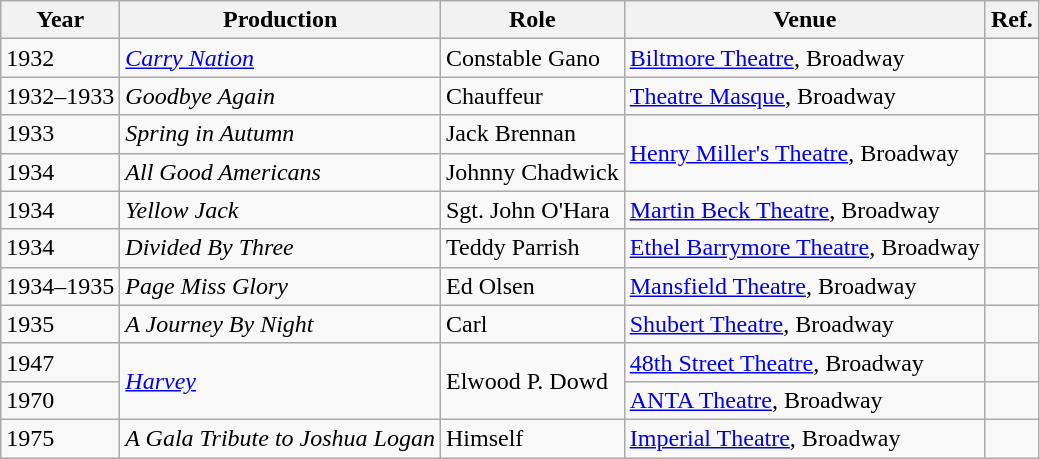<table class="wikitable sortable">
<tr>
<th>Year</th>
<th>Production</th>
<th>Role</th>
<th>Venue</th>
<th>Ref.</th>
</tr>
<tr>
<td>1932</td>
<td><em><a href='#'>Carry Nation</a></em></td>
<td>Constable Gano</td>
<td><a href='#'>Biltmore Theatre</a>, Broadway</td>
<td></td>
</tr>
<tr>
<td>1932–1933</td>
<td><em>Goodbye Again</em></td>
<td>Chauffeur</td>
<td><a href='#'>Theatre Masque</a>, Broadway</td>
<td></td>
</tr>
<tr>
<td>1933</td>
<td><em>Spring in Autumn</em></td>
<td>Jack Brennan</td>
<td rowspan=2><a href='#'>Henry Miller's Theatre</a>, Broadway</td>
<td></td>
</tr>
<tr>
<td>1934</td>
<td><em>All Good Americans</em></td>
<td>Johnny Chadwick</td>
<td></td>
</tr>
<tr>
<td>1934</td>
<td><em>Yellow Jack</em></td>
<td>Sgt. John O'Hara</td>
<td><a href='#'>Martin Beck Theatre</a>, Broadway</td>
<td></td>
</tr>
<tr>
<td>1934</td>
<td><em>Divided By Three</em></td>
<td>Teddy Parrish</td>
<td><a href='#'>Ethel Barrymore Theatre</a>, Broadway</td>
<td></td>
</tr>
<tr>
<td>1934–1935</td>
<td><em>Page Miss Glory</em></td>
<td>Ed Olsen</td>
<td><a href='#'>Mansfield Theatre</a>, Broadway</td>
<td></td>
</tr>
<tr>
<td>1935</td>
<td><em>A Journey By Night</em></td>
<td>Carl</td>
<td><a href='#'>Shubert Theatre</a>, Broadway</td>
<td></td>
</tr>
<tr>
<td>1947</td>
<td rowspan=2><em><a href='#'>Harvey</a></em></td>
<td rowspan=2>Elwood P. Dowd</td>
<td><a href='#'>48th Street Theatre</a>, Broadway</td>
<td><br></td>
</tr>
<tr>
<td>1970</td>
<td><a href='#'>ANTA Theatre</a>, Broadway</td>
<td></td>
</tr>
<tr>
<td>1975</td>
<td><em>A Gala Tribute to Joshua Logan</em></td>
<td>Himself</td>
<td><a href='#'>Imperial Theatre</a>, Broadway</td>
<td></td>
</tr>
</table>
